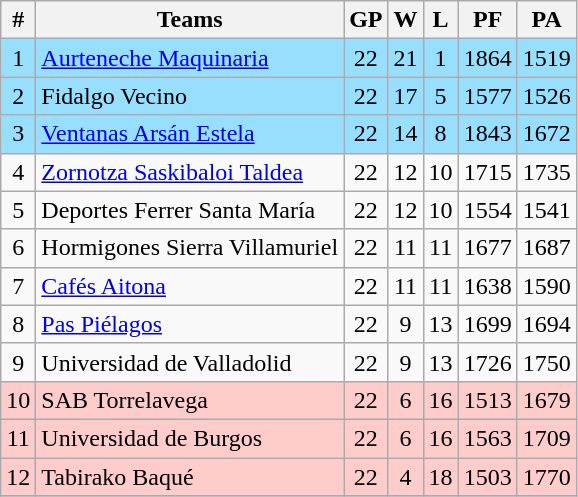<table class = "wikitable" style="text-align: center;">
<tr>
<th>#</th>
<th>Teams</th>
<th>GP</th>
<th>W</th>
<th>L</th>
<th>PF</th>
<th>PA</th>
</tr>
<tr bgcolor=97DEFF>
<td>1</td>
<td align="left"><a href='#'>Aurteneche Maquinaria</a></td>
<td>22</td>
<td>21</td>
<td>1</td>
<td>1864</td>
<td>1519</td>
</tr>
<tr bgcolor=97DEFF>
<td>2</td>
<td align="left">Fidalgo Vecino</td>
<td>22</td>
<td>17</td>
<td>5</td>
<td>1577</td>
<td>1526</td>
</tr>
<tr bgcolor=97DEFF>
<td>3</td>
<td align="left"><a href='#'>Ventanas Arsán Estela</a></td>
<td>22</td>
<td>14</td>
<td>8</td>
<td>1843</td>
<td>1672</td>
</tr>
<tr>
<td>4</td>
<td align="left"><a href='#'>Zornotza Saskibaloi Taldea</a></td>
<td>22</td>
<td>12</td>
<td>10</td>
<td>1715</td>
<td>1735</td>
</tr>
<tr>
<td>5</td>
<td align="left">Deportes Ferrer Santa María</td>
<td>22</td>
<td>12</td>
<td>10</td>
<td>1554</td>
<td>1541</td>
</tr>
<tr>
<td>6</td>
<td align="left">Hormigones Sierra Villamuriel</td>
<td>22</td>
<td>11</td>
<td>11</td>
<td>1677</td>
<td>1687</td>
</tr>
<tr>
<td>7</td>
<td align="left"><a href='#'>Cafés Aitona</a></td>
<td>22</td>
<td>11</td>
<td>11</td>
<td>1638</td>
<td>1590</td>
</tr>
<tr>
<td>8</td>
<td align="left"><a href='#'>Pas Piélagos</a></td>
<td>22</td>
<td>9</td>
<td>13</td>
<td>1699</td>
<td>1694</td>
</tr>
<tr>
<td>9</td>
<td align="left">Universidad de Valladolid</td>
<td>22</td>
<td>9</td>
<td>13</td>
<td>1726</td>
<td>1750</td>
</tr>
<tr bgcolor=FFCCCC>
<td>10</td>
<td align="left">SAB Torrelavega</td>
<td>22</td>
<td>6</td>
<td>16</td>
<td>1513</td>
<td>1679</td>
</tr>
<tr bgcolor=FFCCCC>
<td>11</td>
<td align="left">Universidad de Burgos</td>
<td>22</td>
<td>6</td>
<td>16</td>
<td>1563</td>
<td>1709</td>
</tr>
<tr bgcolor=FFCCCC>
<td>12</td>
<td align="left">Tabirako Baqué</td>
<td>22</td>
<td>4</td>
<td>18</td>
<td>1503</td>
<td>1770</td>
</tr>
<tr>
</tr>
</table>
